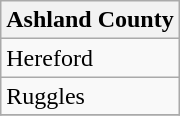<table class="wikitable">
<tr>
<th>Ashland County</th>
</tr>
<tr>
<td>Hereford</td>
</tr>
<tr>
<td>Ruggles</td>
</tr>
<tr>
</tr>
</table>
